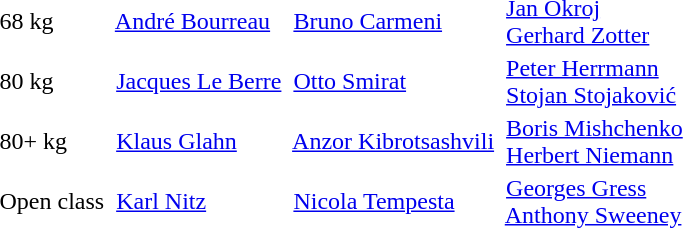<table>
<tr>
<td>68 kg</td>
<td> <a href='#'>André Bourreau</a></td>
<td> <a href='#'>Bruno Carmeni</a></td>
<td> <a href='#'>Jan Okroj</a><br> <a href='#'>Gerhard Zotter</a></td>
</tr>
<tr>
<td>80 kg</td>
<td> <a href='#'>Jacques Le Berre</a></td>
<td> <a href='#'>Otto Smirat</a></td>
<td> <a href='#'>Peter Herrmann</a><br> <a href='#'>Stojan Stojaković</a></td>
</tr>
<tr>
<td>80+ kg</td>
<td> <a href='#'>Klaus Glahn</a></td>
<td> <a href='#'>Anzor Kibrotsashvili</a></td>
<td> <a href='#'>Boris Mishchenko</a><br> <a href='#'>Herbert Niemann</a></td>
</tr>
<tr>
<td>Open class</td>
<td> <a href='#'>Karl Nitz</a></td>
<td> <a href='#'>Nicola Tempesta</a></td>
<td> <a href='#'>Georges Gress</a><br> <a href='#'>Anthony Sweeney</a></td>
</tr>
</table>
